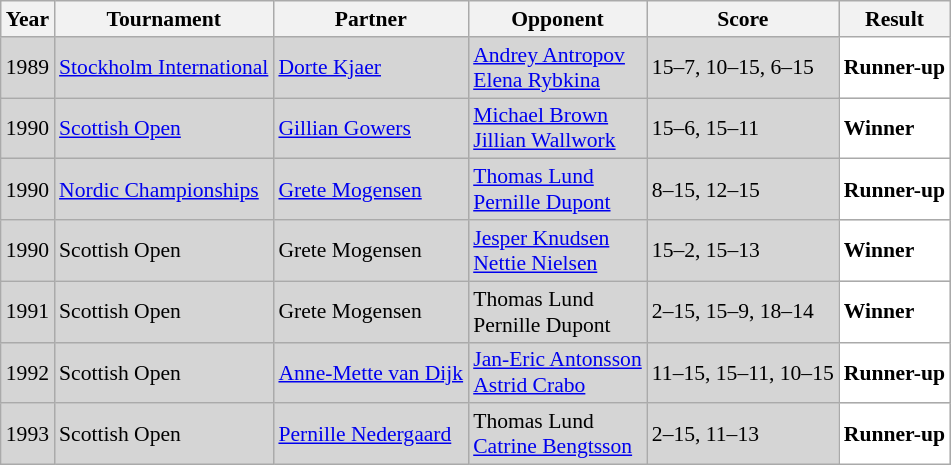<table class="sortable wikitable" style="font-size: 90%;">
<tr>
<th>Year</th>
<th>Tournament</th>
<th>Partner</th>
<th>Opponent</th>
<th>Score</th>
<th>Result</th>
</tr>
<tr style="background:#D5D5D5">
<td align="center">1989</td>
<td align="left"><a href='#'>Stockholm International</a></td>
<td align="left"> <a href='#'>Dorte Kjaer</a></td>
<td align="left"> <a href='#'>Andrey Antropov</a> <br>  <a href='#'>Elena Rybkina</a></td>
<td align="left">15–7, 10–15, 6–15</td>
<td style="text-align:left; background:white"> <strong>Runner-up</strong></td>
</tr>
<tr style="background:#D5D5D5">
<td align="center">1990</td>
<td align="left"><a href='#'>Scottish Open</a></td>
<td align="left"> <a href='#'>Gillian Gowers</a></td>
<td align="left"> <a href='#'>Michael Brown</a> <br>  <a href='#'>Jillian Wallwork</a></td>
<td align="left">15–6, 15–11</td>
<td style="text-align:left; background:white"> <strong>Winner</strong></td>
</tr>
<tr style="background:#D5D5D5">
<td align="center">1990</td>
<td align="left"><a href='#'>Nordic Championships</a></td>
<td align="left"> <a href='#'>Grete Mogensen</a></td>
<td align="left"> <a href='#'>Thomas Lund</a> <br>  <a href='#'>Pernille Dupont</a></td>
<td align="left">8–15, 12–15</td>
<td style="text-align:left; background:white"> <strong>Runner-up</strong></td>
</tr>
<tr style="background:#D5D5D5">
<td align="center">1990</td>
<td align="left">Scottish Open</td>
<td align="left"> Grete Mogensen</td>
<td align="left"> <a href='#'>Jesper Knudsen</a> <br>  <a href='#'>Nettie Nielsen</a></td>
<td align="left">15–2, 15–13</td>
<td style="text-align:left; background:white"> <strong>Winner</strong></td>
</tr>
<tr style="background:#D5D5D5">
<td align="center">1991</td>
<td align="left">Scottish Open</td>
<td align="left"> Grete Mogensen</td>
<td align="left"> Thomas Lund <br>  Pernille Dupont</td>
<td align="left">2–15, 15–9, 18–14</td>
<td style="text-align:left; background:white"> <strong>Winner</strong></td>
</tr>
<tr style="background:#D5D5D5">
<td align="center">1992</td>
<td align="left">Scottish Open</td>
<td align="left"> <a href='#'>Anne-Mette van Dijk</a></td>
<td align="left"> <a href='#'>Jan-Eric Antonsson</a> <br>  <a href='#'>Astrid Crabo</a></td>
<td align="left">11–15, 15–11, 10–15</td>
<td style="text-align:left; background:white"> <strong>Runner-up</strong></td>
</tr>
<tr style="background:#D5D5D5">
<td align="center">1993</td>
<td align="left">Scottish Open</td>
<td align="left"> <a href='#'>Pernille Nedergaard</a></td>
<td align="left"> Thomas Lund <br>  <a href='#'>Catrine Bengtsson</a></td>
<td align="left">2–15, 11–13</td>
<td style="text-align:left; background:white"> <strong>Runner-up</strong></td>
</tr>
</table>
